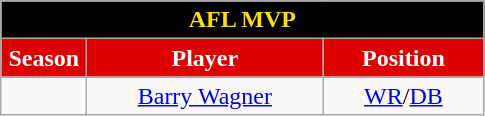<table class="wikitable sortable" style="text-align:center">
<tr>
<td colspan="4" style="background:black; color:#FFDF00;"><strong>AFL MVP</strong></td>
</tr>
<tr>
<th style="width:50px; background:#d00; color:white;">Season</th>
<th style="width:150px; background:#d00; color:white;">Player</th>
<th style="width:100px; background:#d00; color:white;">Position</th>
</tr>
<tr>
<td></td>
<td><a href='#'>Barry Wagner</a></td>
<td><a href='#'>WR</a>/<a href='#'>DB</a></td>
</tr>
</table>
